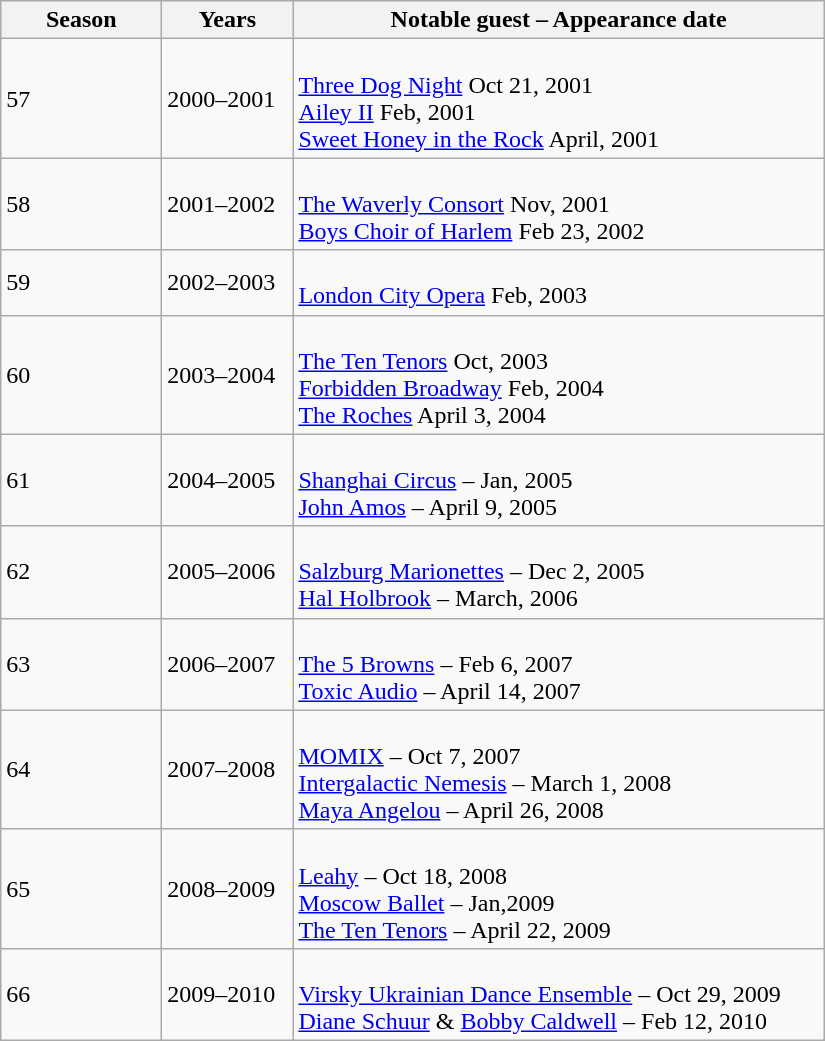<table class="wikitable collapsible" width="550">
<tr>
<th scope="col" width="100px">Season</th>
<th scope="col" width="80px">Years</th>
<th>Notable guest – Appearance date</th>
</tr>
<tr>
<td>57</td>
<td>2000–2001</td>
<td><br><a href='#'>Three Dog Night</a> Oct 21, 2001<br>
<a href='#'>Ailey II</a> Feb, 2001<br>
<a href='#'>Sweet Honey in the Rock</a> April, 2001</td>
</tr>
<tr>
<td>58</td>
<td>2001–2002</td>
<td><br><a href='#'>The Waverly Consort</a> Nov, 2001<br>
<a href='#'>Boys Choir of Harlem</a> Feb 23, 2002</td>
</tr>
<tr>
<td>59</td>
<td>2002–2003</td>
<td><br><a href='#'>London City Opera</a> Feb, 2003</td>
</tr>
<tr>
<td>60</td>
<td>2003–2004</td>
<td><br><a href='#'>The Ten Tenors</a> Oct, 2003<br>
<a href='#'>Forbidden Broadway</a> Feb, 2004<br>
<a href='#'>The Roches</a> April 3, 2004</td>
</tr>
<tr>
<td>61</td>
<td>2004–2005</td>
<td><br><a href='#'>Shanghai Circus</a> – Jan, 2005<br>
<a href='#'>John Amos</a> – April 9, 2005</td>
</tr>
<tr>
<td>62</td>
<td>2005–2006</td>
<td><br><a href='#'>Salzburg Marionettes</a> – Dec 2, 2005<br>
<a href='#'>Hal Holbrook</a> – March, 2006</td>
</tr>
<tr>
<td>63</td>
<td>2006–2007</td>
<td><br><a href='#'>The 5 Browns</a> – Feb 6, 2007<br>
<a href='#'>Toxic Audio</a> – April 14, 2007</td>
</tr>
<tr>
<td>64</td>
<td>2007–2008</td>
<td><br><a href='#'>MOMIX</a> – Oct 7, 2007<br>
<a href='#'>Intergalactic Nemesis</a> – March 1, 2008<br>
<a href='#'>Maya Angelou</a> – April 26, 2008</td>
</tr>
<tr>
<td>65</td>
<td>2008–2009</td>
<td><br><a href='#'>Leahy</a> – Oct 18, 2008<br>
<a href='#'>Moscow Ballet</a> – Jan,2009<br>
<a href='#'>The Ten Tenors</a> – April 22, 2009</td>
</tr>
<tr>
<td>66</td>
<td>2009–2010</td>
<td><br><a href='#'>Virsky Ukrainian Dance Ensemble</a> – Oct 29, 2009<br>
<a href='#'>Diane Schuur</a> & <a href='#'>Bobby Caldwell</a> – Feb 12, 2010</td>
</tr>
</table>
